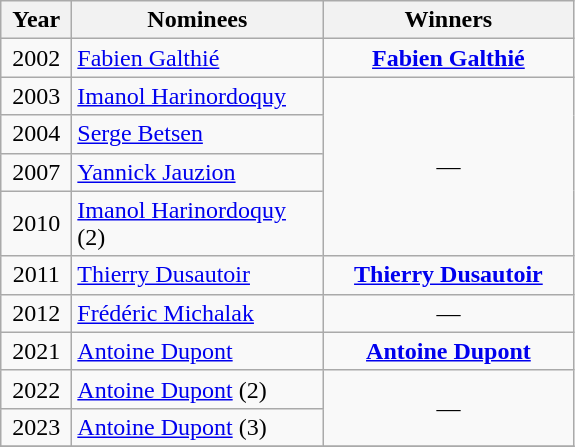<table class="wikitable">
<tr>
<th width=40>Year</th>
<th width=160>Nominees</th>
<th width=160>Winners</th>
</tr>
<tr>
<td align=center>2002</td>
<td><a href='#'>Fabien Galthié</a></td>
<td align=center><strong><a href='#'>Fabien Galthié</a></strong></td>
</tr>
<tr>
<td align=center>2003</td>
<td><a href='#'>Imanol Harinordoquy</a></td>
<td align=center rowspan=4>—</td>
</tr>
<tr>
<td align=center>2004</td>
<td><a href='#'>Serge Betsen</a></td>
</tr>
<tr>
<td align=center>2007</td>
<td><a href='#'>Yannick Jauzion</a></td>
</tr>
<tr>
<td align=center>2010</td>
<td><a href='#'>Imanol Harinordoquy</a> (2)</td>
</tr>
<tr>
<td align=center>2011</td>
<td><a href='#'>Thierry Dusautoir</a></td>
<td align=center><strong><a href='#'>Thierry Dusautoir</a></strong></td>
</tr>
<tr>
<td align=center>2012</td>
<td><a href='#'>Frédéric Michalak</a></td>
<td align=center>—</td>
</tr>
<tr>
<td align=center>2021</td>
<td><a href='#'>Antoine Dupont</a></td>
<td align=center><strong><a href='#'>Antoine Dupont</a></strong></td>
</tr>
<tr>
<td align=center>2022</td>
<td><a href='#'>Antoine Dupont</a> (2)</td>
<td align=center rowspan=2>—</td>
</tr>
<tr>
<td align=center>2023</td>
<td><a href='#'>Antoine Dupont</a> (3)</td>
</tr>
<tr>
</tr>
</table>
